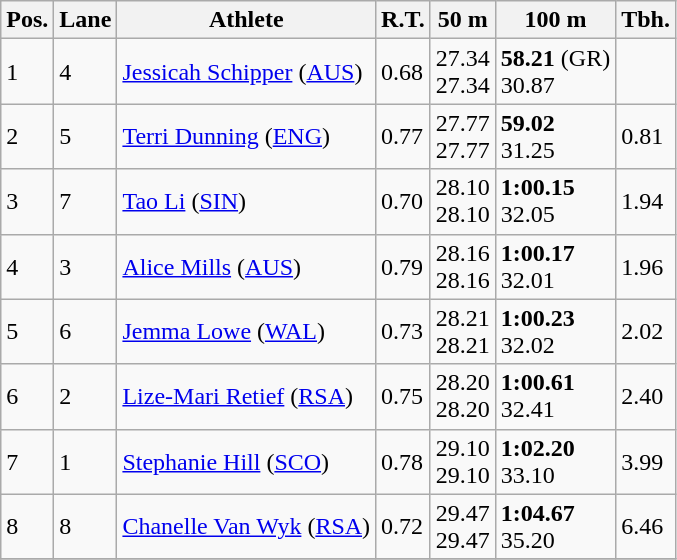<table class="wikitable">
<tr>
<th>Pos.</th>
<th>Lane</th>
<th>Athlete</th>
<th>R.T.</th>
<th>50 m</th>
<th>100 m</th>
<th>Tbh.</th>
</tr>
<tr>
<td>1</td>
<td>4</td>
<td> <a href='#'>Jessicah Schipper</a> (<a href='#'>AUS</a>)</td>
<td>0.68</td>
<td>27.34<br>27.34</td>
<td><strong>58.21</strong> (GR)<br>30.87</td>
<td> </td>
</tr>
<tr>
<td>2</td>
<td>5</td>
<td> <a href='#'>Terri Dunning</a> (<a href='#'>ENG</a>)</td>
<td>0.77</td>
<td>27.77<br>27.77</td>
<td><strong>59.02</strong><br>31.25</td>
<td>0.81</td>
</tr>
<tr>
<td>3</td>
<td>7</td>
<td> <a href='#'>Tao Li</a> (<a href='#'>SIN</a>)</td>
<td>0.70</td>
<td>28.10<br>28.10</td>
<td><strong>1:00.15</strong><br>32.05</td>
<td>1.94</td>
</tr>
<tr>
<td>4</td>
<td>3</td>
<td> <a href='#'>Alice Mills</a> (<a href='#'>AUS</a>)</td>
<td>0.79</td>
<td>28.16<br>28.16</td>
<td><strong>1:00.17</strong><br>32.01</td>
<td>1.96</td>
</tr>
<tr>
<td>5</td>
<td>6</td>
<td> <a href='#'>Jemma Lowe</a> (<a href='#'>WAL</a>)</td>
<td>0.73</td>
<td>28.21<br>28.21</td>
<td><strong>1:00.23</strong><br>32.02</td>
<td>2.02</td>
</tr>
<tr>
<td>6</td>
<td>2</td>
<td> <a href='#'>Lize-Mari Retief</a> (<a href='#'>RSA</a>)</td>
<td>0.75</td>
<td>28.20<br>28.20</td>
<td><strong>1:00.61</strong><br>32.41</td>
<td>2.40</td>
</tr>
<tr>
<td>7</td>
<td>1</td>
<td> <a href='#'>Stephanie Hill</a> (<a href='#'>SCO</a>)</td>
<td>0.78</td>
<td>29.10<br>29.10</td>
<td><strong>1:02.20</strong><br>33.10</td>
<td>3.99</td>
</tr>
<tr>
<td>8</td>
<td>8</td>
<td> <a href='#'>Chanelle Van Wyk</a> (<a href='#'>RSA</a>)</td>
<td>0.72</td>
<td>29.47<br>29.47</td>
<td><strong>1:04.67</strong><br>35.20</td>
<td>6.46</td>
</tr>
<tr>
</tr>
</table>
